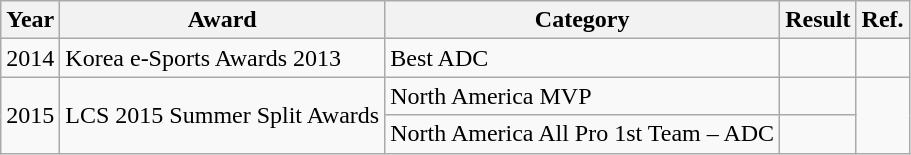<table class="wikitable">
<tr>
<th>Year</th>
<th>Award</th>
<th>Category</th>
<th>Result</th>
<th>Ref.</th>
</tr>
<tr>
<td style="text-align:center;">2014</td>
<td>Korea e-Sports Awards 2013</td>
<td>Best ADC</td>
<td></td>
<td style="text-align:center;"></td>
</tr>
<tr>
<td rowspan="2" style="text-align:center;">2015</td>
<td rowspan="2">LCS 2015 Summer Split Awards</td>
<td>North America MVP</td>
<td></td>
<td rowspan="2" style="text-align:center;"></td>
</tr>
<tr>
<td>North America All Pro 1st Team – ADC</td>
<td></td>
</tr>
</table>
